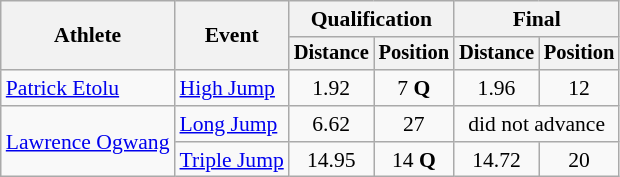<table class=wikitable style="font-size:90%">
<tr>
<th rowspan="2">Athlete</th>
<th rowspan="2">Event</th>
<th colspan="2">Qualification</th>
<th colspan="2">Final</th>
</tr>
<tr style="font-size:95%">
<th>Distance</th>
<th>Position</th>
<th>Distance</th>
<th>Position</th>
</tr>
<tr align=center>
<td align=left><a href='#'>Patrick Etolu</a></td>
<td align=left><a href='#'>High Jump</a></td>
<td>1.92</td>
<td>7 <strong>Q</strong></td>
<td>1.96</td>
<td>12</td>
</tr>
<tr align=center>
<td align=left rowspan=2><a href='#'>Lawrence Ogwang</a></td>
<td align=left><a href='#'>Long Jump</a></td>
<td>6.62</td>
<td>27</td>
<td colspan=2>did not advance</td>
</tr>
<tr align=center>
<td align=left><a href='#'>Triple Jump</a></td>
<td>14.95</td>
<td>14 <strong>Q</strong></td>
<td>14.72</td>
<td>20</td>
</tr>
</table>
